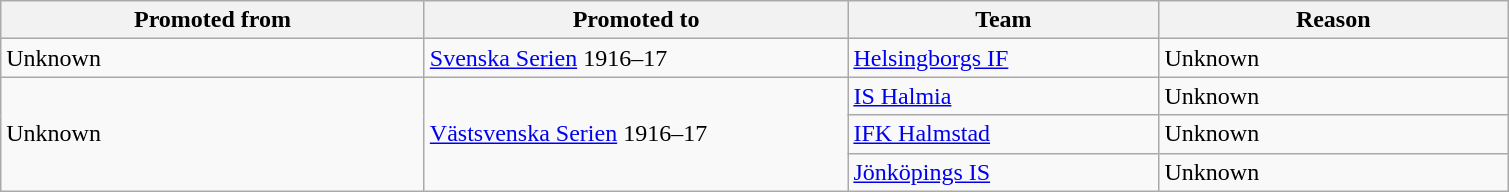<table class="wikitable" style="text-align: left;">
<tr>
<th style="width: 275px;">Promoted from</th>
<th style="width: 275px;">Promoted to</th>
<th style="width: 200px;">Team</th>
<th style="width: 225px;">Reason</th>
</tr>
<tr>
<td>Unknown</td>
<td><a href='#'>Svenska Serien</a> 1916–17</td>
<td><a href='#'>Helsingborgs IF</a></td>
<td>Unknown</td>
</tr>
<tr>
<td rowspan=3>Unknown</td>
<td rowspan=3><a href='#'>Västsvenska Serien</a> 1916–17</td>
<td><a href='#'>IS Halmia</a></td>
<td>Unknown</td>
</tr>
<tr>
<td><a href='#'>IFK Halmstad</a></td>
<td>Unknown</td>
</tr>
<tr>
<td><a href='#'>Jönköpings IS</a></td>
<td>Unknown</td>
</tr>
</table>
